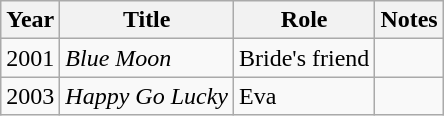<table class="wikitable plainrowheaders sortable">
<tr>
<th scope="col">Year</th>
<th scope="col">Title</th>
<th scope="col">Role</th>
<th scope="col" class="unsortable">Notes</th>
</tr>
<tr>
<td>2001</td>
<td><em>Blue Moon</em></td>
<td>Bride's friend</td>
<td></td>
</tr>
<tr>
<td>2003</td>
<td><em>Happy Go Lucky</em></td>
<td>Eva</td>
<td></td>
</tr>
</table>
